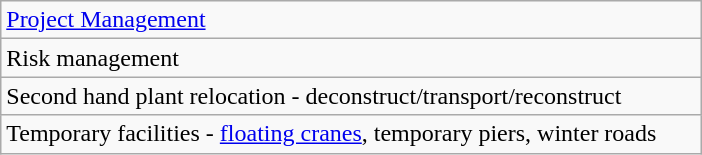<table class="wikitable">
<tr>
<td width="460pt"><a href='#'>Project Management</a></td>
</tr>
<tr>
<td>Risk management</td>
</tr>
<tr>
<td>Second hand plant relocation - deconstruct/transport/reconstruct</td>
</tr>
<tr>
<td>Temporary facilities - <a href='#'>floating cranes</a>, temporary piers, winter roads</td>
</tr>
</table>
